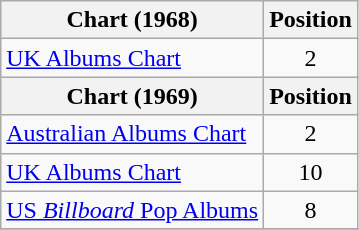<table class="wikitable" style="text-align:center;">
<tr>
<th>Chart (1968)</th>
<th>Position</th>
</tr>
<tr>
<td align="left"><a href='#'>UK Albums Chart</a></td>
<td>2</td>
</tr>
<tr>
<th>Chart (1969)</th>
<th>Position</th>
</tr>
<tr>
<td align="left"><a href='#'>Australian Albums Chart</a></td>
<td>2</td>
</tr>
<tr>
<td align="left"><a href='#'>UK Albums Chart</a></td>
<td>10</td>
</tr>
<tr>
<td align="left"><a href='#'>US <em>Billboard</em> Pop Albums</a></td>
<td>8</td>
</tr>
<tr>
</tr>
</table>
